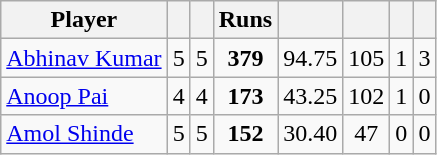<table class="wikitable sortable" style="text-align: center;">
<tr>
<th class="unsortable">Player</th>
<th></th>
<th></th>
<th>Runs</th>
<th></th>
<th></th>
<th></th>
<th></th>
</tr>
<tr>
<td style="text-align:left"><a href='#'>Abhinav Kumar</a></td>
<td style="text-align:left">5</td>
<td>5</td>
<td><strong>379</strong></td>
<td>94.75</td>
<td>105</td>
<td>1</td>
<td>3</td>
</tr>
<tr>
<td style="text-align:left"><a href='#'>Anoop Pai</a></td>
<td style="text-align:left">4</td>
<td>4</td>
<td><strong>173</strong></td>
<td>43.25</td>
<td>102</td>
<td>1</td>
<td>0</td>
</tr>
<tr>
<td style="text-align:left"><a href='#'>Amol Shinde</a></td>
<td style="text-align:left">5</td>
<td>5</td>
<td><strong>152</strong></td>
<td>30.40</td>
<td>47</td>
<td>0</td>
<td>0</td>
</tr>
</table>
